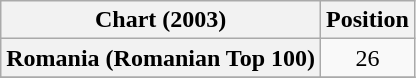<table class="wikitable plainrowheaders" style="text-align:center">
<tr>
<th>Chart (2003)</th>
<th>Position</th>
</tr>
<tr>
<th scope="row">Romania (Romanian Top 100)</th>
<td align="center">26</td>
</tr>
<tr>
</tr>
</table>
